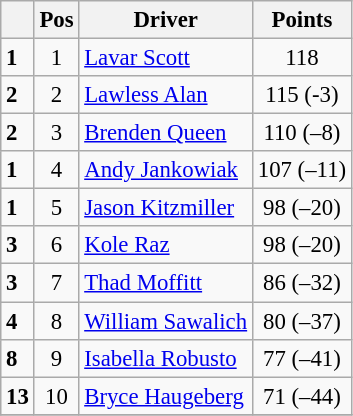<table class="wikitable" style="font-size: 95%;">
<tr>
<th></th>
<th>Pos</th>
<th>Driver</th>
<th>Points</th>
</tr>
<tr>
<td align="left"> <strong>1</strong></td>
<td style="text-align:center;">1</td>
<td><a href='#'>Lavar Scott</a></td>
<td style="text-align:center;">118</td>
</tr>
<tr>
<td align="left"> <strong>2</strong></td>
<td style="text-align:center;">2</td>
<td><a href='#'>Lawless Alan</a></td>
<td style="text-align:center;">115 (-3)</td>
</tr>
<tr>
<td align="left"> <strong>2</strong></td>
<td style="text-align:center;">3</td>
<td><a href='#'>Brenden Queen</a></td>
<td style="text-align:center;">110 (–8)</td>
</tr>
<tr>
<td align="left"> <strong>1</strong></td>
<td style="text-align:center;">4</td>
<td><a href='#'>Andy Jankowiak</a></td>
<td style="text-align:center;">107 (–11)</td>
</tr>
<tr>
<td align="left"> <strong>1</strong></td>
<td style="text-align:center;">5</td>
<td><a href='#'>Jason Kitzmiller</a></td>
<td style="text-align:center;">98 (–20)</td>
</tr>
<tr>
<td align="left"> <strong>3</strong></td>
<td style="text-align:center;">6</td>
<td><a href='#'>Kole Raz</a></td>
<td style="text-align:center;">98 (–20)</td>
</tr>
<tr>
<td align="left"> <strong>3</strong></td>
<td style="text-align:center;">7</td>
<td><a href='#'>Thad Moffitt</a></td>
<td style="text-align:center;">86 (–32)</td>
</tr>
<tr>
<td align="left"> <strong>4</strong></td>
<td style="text-align:center;">8</td>
<td><a href='#'>William Sawalich</a></td>
<td style="text-align:center;">80 (–37)</td>
</tr>
<tr>
<td align="left"> <strong>8</strong></td>
<td style="text-align:center;">9</td>
<td><a href='#'>Isabella Robusto</a></td>
<td style="text-align:center;">77 (–41)</td>
</tr>
<tr>
<td align="left"> <strong>13</strong></td>
<td style="text-align:center;">10</td>
<td><a href='#'>Bryce Haugeberg</a></td>
<td style="text-align:center;">71 (–44)</td>
</tr>
<tr class="sortbottom">
</tr>
</table>
